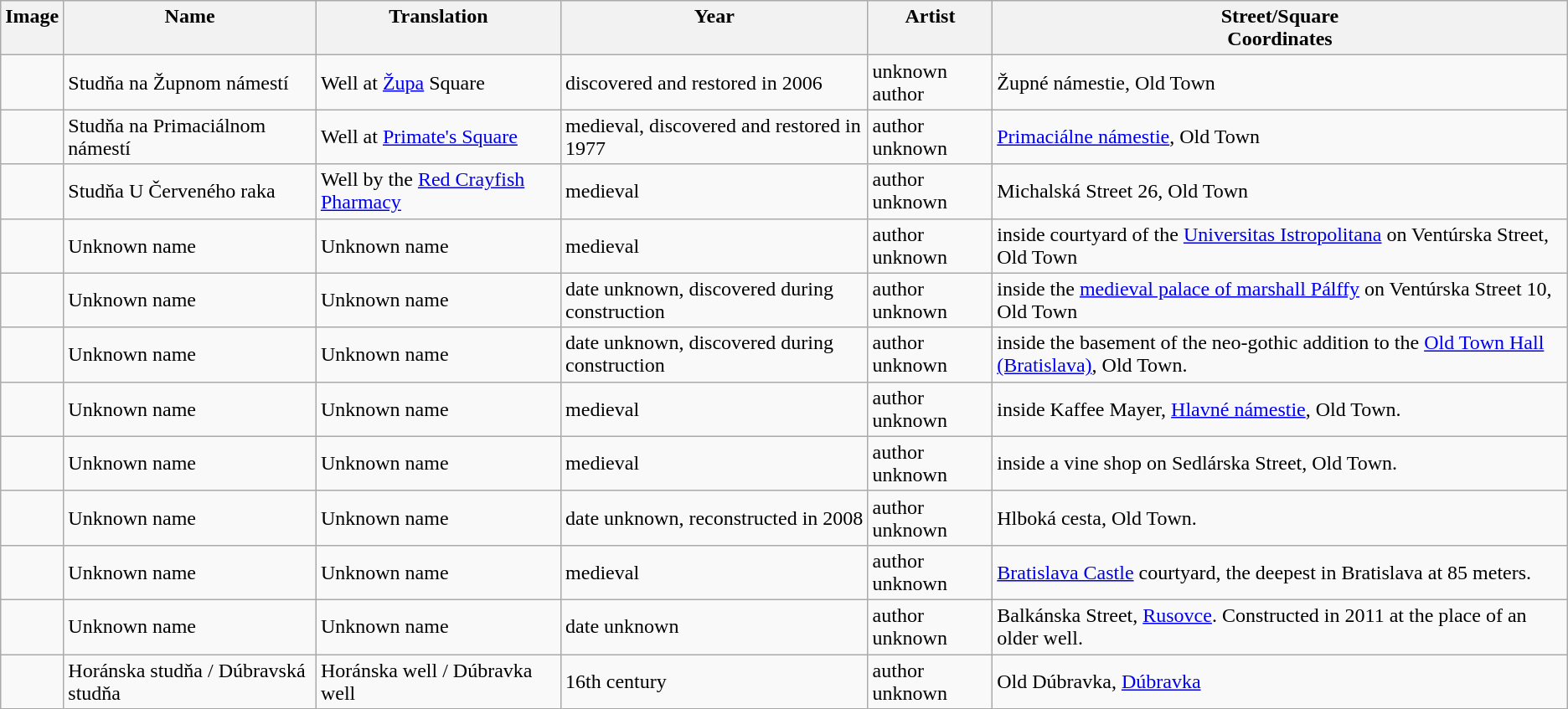<table class="wikitable sortable">
<tr valign=top>
<th class="unsortable">Image</th>
<th>Name</th>
<th>Translation</th>
<th>Year</th>
<th>Artist</th>
<th>Street/Square <br>Coordinates</th>
</tr>
<tr>
<td></td>
<td>Studňa na Župnom námestí</td>
<td>Well at <a href='#'>Župa</a> Square</td>
<td>discovered and restored in 2006</td>
<td>unknown author</td>
<td>Župné námestie, Old Town <br></td>
</tr>
<tr>
<td></td>
<td>Studňa na Primaciálnom námestí</td>
<td>Well at <a href='#'>Primate's Square</a></td>
<td>medieval, discovered and restored in 1977</td>
<td>author unknown</td>
<td><a href='#'>Primaciálne námestie</a>, Old Town <br></td>
</tr>
<tr>
<td></td>
<td>Studňa U Červeného raka</td>
<td>Well by the <a href='#'>Red Crayfish Pharmacy</a></td>
<td>medieval</td>
<td>author unknown</td>
<td>Michalská Street 26, Old Town <br></td>
</tr>
<tr>
<td></td>
<td>Unknown name</td>
<td>Unknown name</td>
<td>medieval</td>
<td>author unknown</td>
<td>inside courtyard of the <a href='#'>Universitas Istropolitana</a> on Ventúrska Street, Old Town <br></td>
</tr>
<tr>
<td></td>
<td>Unknown name</td>
<td>Unknown name</td>
<td>date unknown, discovered during construction</td>
<td>author unknown</td>
<td>inside the <a href='#'>medieval palace of marshall Pálffy</a> on Ventúrska Street 10, Old Town <br></td>
</tr>
<tr>
<td></td>
<td>Unknown name</td>
<td>Unknown name</td>
<td>date unknown, discovered during construction</td>
<td>author unknown</td>
<td>inside the basement of the neo-gothic addition to the <a href='#'>Old Town Hall (Bratislava)</a>, Old Town. <br></td>
</tr>
<tr>
<td></td>
<td>Unknown name</td>
<td>Unknown name</td>
<td>medieval</td>
<td>author unknown</td>
<td>inside Kaffee Mayer, <a href='#'>Hlavné námestie</a>, Old Town. <br></td>
</tr>
<tr>
<td></td>
<td>Unknown name</td>
<td>Unknown name</td>
<td>medieval</td>
<td>author unknown</td>
<td>inside a vine shop on Sedlárska Street, Old Town. <br></td>
</tr>
<tr>
<td></td>
<td>Unknown name</td>
<td>Unknown name</td>
<td>date unknown, reconstructed in 2008</td>
<td>author unknown</td>
<td>Hlboká cesta, Old Town. <br></td>
</tr>
<tr>
<td></td>
<td>Unknown name</td>
<td>Unknown name</td>
<td>medieval</td>
<td>author unknown</td>
<td><a href='#'>Bratislava Castle</a> courtyard, the deepest in Bratislava at 85 meters. <br></td>
</tr>
<tr>
<td></td>
<td>Unknown name</td>
<td>Unknown name</td>
<td>date unknown</td>
<td>author unknown</td>
<td>Balkánska Street, <a href='#'>Rusovce</a>. Constructed in 2011 at the place of an older well. <br></td>
</tr>
<tr>
<td></td>
<td>Horánska studňa / Dúbravská studňa</td>
<td>Horánska well / Dúbravka well</td>
<td>16th century</td>
<td>author unknown</td>
<td>Old Dúbravka, <a href='#'>Dúbravka</a> <br></td>
</tr>
</table>
